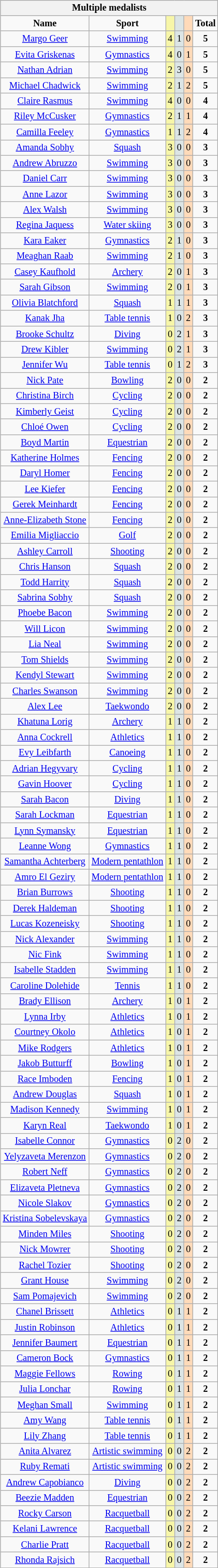<table class=wikitable style="font-size:85%; float:right;text-align:center">
<tr bgcolor=EFEFEF>
<th colspan=7>Multiple medalists</th>
</tr>
<tr>
<td><strong>Name</strong></td>
<td><strong>Sport</strong></td>
<td bgcolor=F7F6A8></td>
<td bgcolor=DCE5E5></td>
<td bgcolor=FFDAB9></td>
<td><strong>Total</strong></td>
</tr>
<tr>
<td><a href='#'>Margo Geer</a></td>
<td><a href='#'>Swimming</a></td>
<td bgcolor=F7F6A8>4</td>
<td bgcolor=DCE5E5>1</td>
<td bgcolor=FFDAB9>0</td>
<td><strong>5</strong></td>
</tr>
<tr>
<td><a href='#'>Evita Griskenas</a></td>
<td><a href='#'>Gymnastics</a></td>
<td bgcolor=F7F6A8>4</td>
<td bgcolor=DCE5E5>0</td>
<td bgcolor=FFDAB9>1</td>
<td><strong>5</strong></td>
</tr>
<tr>
<td><a href='#'>Nathan Adrian</a></td>
<td><a href='#'>Swimming</a></td>
<td bgcolor=F7F6A8>2</td>
<td bgcolor=DCE5E5>3</td>
<td bgcolor=FFDAB9>0</td>
<td><strong>5</strong></td>
</tr>
<tr>
<td><a href='#'>Michael Chadwick</a></td>
<td><a href='#'>Swimming</a></td>
<td bgcolor=F7F6A8>2</td>
<td bgcolor=DCE5E5>1</td>
<td bgcolor=FFDAB9>2</td>
<td><strong>5</strong></td>
</tr>
<tr>
<td><a href='#'>Claire Rasmus</a></td>
<td><a href='#'>Swimming</a></td>
<td bgcolor=F7F6A8>4</td>
<td bgcolor=DCE5E5>0</td>
<td bgcolor=FFDAB9>0</td>
<td><strong>4</strong></td>
</tr>
<tr>
<td><a href='#'>Riley McCusker</a></td>
<td><a href='#'>Gymnastics</a></td>
<td bgcolor=F7F6A8>2</td>
<td bgcolor=DCE5E5>1</td>
<td bgcolor=FFDAB9>1</td>
<td><strong>4</strong></td>
</tr>
<tr>
<td><a href='#'>Camilla Feeley</a></td>
<td><a href='#'>Gymnastics</a></td>
<td bgcolor=F7F6A8>1</td>
<td bgcolor=DCE5E5>1</td>
<td bgcolor=FFDAB9>2</td>
<td><strong>4</strong></td>
</tr>
<tr>
<td><a href='#'>Amanda Sobhy</a></td>
<td><a href='#'>Squash</a></td>
<td bgcolor=F7F6A8>3</td>
<td bgcolor=DCE5E5>0</td>
<td bgcolor=FFDAB9>0</td>
<td><strong>3</strong></td>
</tr>
<tr>
<td><a href='#'>Andrew Abruzzo</a></td>
<td><a href='#'>Swimming</a></td>
<td bgcolor=F7F6A8>3</td>
<td bgcolor=DCE5E5>0</td>
<td bgcolor=FFDAB9>0</td>
<td><strong>3</strong></td>
</tr>
<tr>
<td><a href='#'>Daniel Carr</a></td>
<td><a href='#'>Swimming</a></td>
<td bgcolor=F7F6A8>3</td>
<td bgcolor=DCE5E5>0</td>
<td bgcolor=FFDAB9>0</td>
<td><strong>3</strong></td>
</tr>
<tr>
<td><a href='#'>Anne Lazor</a></td>
<td><a href='#'>Swimming</a></td>
<td bgcolor=F7F6A8>3</td>
<td bgcolor=DCE5E5>0</td>
<td bgcolor=FFDAB9>0</td>
<td><strong>3</strong></td>
</tr>
<tr>
<td><a href='#'>Alex Walsh</a></td>
<td><a href='#'>Swimming</a></td>
<td bgcolor=F7F6A8>3</td>
<td bgcolor=DCE5E5>0</td>
<td bgcolor=FFDAB9>0</td>
<td><strong>3</strong></td>
</tr>
<tr>
<td><a href='#'>Regina Jaquess</a></td>
<td><a href='#'>Water skiing</a></td>
<td bgcolor=F7F6A8>3</td>
<td bgcolor=DCE5E5>0</td>
<td bgcolor=FFDAB9>0</td>
<td><strong>3</strong></td>
</tr>
<tr>
<td><a href='#'>Kara Eaker</a></td>
<td><a href='#'>Gymnastics</a></td>
<td bgcolor=F7F6A8>2</td>
<td bgcolor=DCE5E5>1</td>
<td bgcolor=FFDAB9>0</td>
<td><strong>3</strong></td>
</tr>
<tr>
<td><a href='#'>Meaghan Raab</a></td>
<td><a href='#'>Swimming</a></td>
<td bgcolor=F7F6A8>2</td>
<td bgcolor=DCE5E5>1</td>
<td bgcolor=FFDAB9>0</td>
<td><strong>3</strong></td>
</tr>
<tr>
<td><a href='#'>Casey Kaufhold</a></td>
<td><a href='#'>Archery</a></td>
<td bgcolor=F7F6A8>2</td>
<td bgcolor=DCE5E5>0</td>
<td bgcolor=FFDAB9>1</td>
<td><strong>3</strong></td>
</tr>
<tr>
<td><a href='#'>Sarah Gibson</a></td>
<td><a href='#'>Swimming</a></td>
<td bgcolor=F7F6A8>2</td>
<td bgcolor=DCE5E5>0</td>
<td bgcolor=FFDAB9>1</td>
<td><strong>3</strong></td>
</tr>
<tr>
<td><a href='#'>Olivia Blatchford</a></td>
<td><a href='#'>Squash</a></td>
<td bgcolor=F7F6A8>1</td>
<td bgcolor=DCE5E5>1</td>
<td bgcolor=FFDAB9>1</td>
<td><strong>3</strong></td>
</tr>
<tr>
<td><a href='#'>Kanak Jha</a></td>
<td><a href='#'>Table tennis</a></td>
<td bgcolor=F7F6A8>1</td>
<td bgcolor=DCE5E5>0</td>
<td bgcolor=FFDAB9>2</td>
<td><strong>3</strong></td>
</tr>
<tr>
<td><a href='#'>Brooke Schultz</a></td>
<td><a href='#'>Diving</a></td>
<td bgcolor=F7F6A8>0</td>
<td bgcolor=DCE5E5>2</td>
<td bgcolor=FFDAB9>1</td>
<td><strong>3</strong></td>
</tr>
<tr>
<td><a href='#'>Drew Kibler</a></td>
<td><a href='#'>Swimming</a></td>
<td bgcolor=F7F6A8>0</td>
<td bgcolor=DCE5E5>2</td>
<td bgcolor=FFDAB9>1</td>
<td><strong>3</strong></td>
</tr>
<tr>
<td><a href='#'>Jennifer Wu</a></td>
<td><a href='#'>Table tennis</a></td>
<td bgcolor=F7F6A8>0</td>
<td bgcolor=DCE5E5>1</td>
<td bgcolor=FFDAB9>2</td>
<td><strong>3</strong></td>
</tr>
<tr>
<td><a href='#'>Nick Pate</a></td>
<td><a href='#'>Bowling</a></td>
<td bgcolor=F7F6A8>2</td>
<td bgcolor=DCE5E5>0</td>
<td bgcolor=FFDAB9>0</td>
<td><strong>2</strong></td>
</tr>
<tr>
<td><a href='#'>Christina Birch</a></td>
<td><a href='#'>Cycling</a></td>
<td bgcolor=F7F6A8>2</td>
<td bgcolor=DCE5E5>0</td>
<td bgcolor=FFDAB9>0</td>
<td><strong>2</strong></td>
</tr>
<tr>
<td><a href='#'>Kimberly Geist</a></td>
<td><a href='#'>Cycling</a></td>
<td bgcolor=F7F6A8>2</td>
<td bgcolor=DCE5E5>0</td>
<td bgcolor=FFDAB9>0</td>
<td><strong>2</strong></td>
</tr>
<tr>
<td><a href='#'>Chloé Owen</a></td>
<td><a href='#'>Cycling</a></td>
<td bgcolor=F7F6A8>2</td>
<td bgcolor=DCE5E5>0</td>
<td bgcolor=FFDAB9>0</td>
<td><strong>2</strong></td>
</tr>
<tr>
<td><a href='#'>Boyd Martin</a></td>
<td><a href='#'>Equestrian</a></td>
<td bgcolor=F7F6A8>2</td>
<td bgcolor=DCE5E5>0</td>
<td bgcolor=FFDAB9>0</td>
<td><strong>2</strong></td>
</tr>
<tr>
<td><a href='#'>Katherine Holmes</a></td>
<td><a href='#'>Fencing</a></td>
<td bgcolor=F7F6A8>2</td>
<td bgcolor=DCE5E5>0</td>
<td bgcolor=FFDAB9>0</td>
<td><strong>2</strong></td>
</tr>
<tr>
<td><a href='#'>Daryl Homer</a></td>
<td><a href='#'>Fencing</a></td>
<td bgcolor=F7F6A8>2</td>
<td bgcolor=DCE5E5>0</td>
<td bgcolor=FFDAB9>0</td>
<td><strong>2</strong></td>
</tr>
<tr>
<td><a href='#'>Lee Kiefer</a></td>
<td><a href='#'>Fencing</a></td>
<td bgcolor=F7F6A8>2</td>
<td bgcolor=DCE5E5>0</td>
<td bgcolor=FFDAB9>0</td>
<td><strong>2</strong></td>
</tr>
<tr>
<td><a href='#'>Gerek Meinhardt</a></td>
<td><a href='#'>Fencing</a></td>
<td bgcolor=F7F6A8>2</td>
<td bgcolor=DCE5E5>0</td>
<td bgcolor=FFDAB9>0</td>
<td><strong>2</strong></td>
</tr>
<tr>
<td><a href='#'>Anne-Elizabeth Stone</a></td>
<td><a href='#'>Fencing</a></td>
<td bgcolor=F7F6A8>2</td>
<td bgcolor=DCE5E5>0</td>
<td bgcolor=FFDAB9>0</td>
<td><strong>2</strong></td>
</tr>
<tr>
<td><a href='#'>Emilia Migliaccio</a></td>
<td><a href='#'>Golf</a></td>
<td bgcolor=F7F6A8>2</td>
<td bgcolor=DCE5E5>0</td>
<td bgcolor=FFDAB9>0</td>
<td><strong>2</strong></td>
</tr>
<tr>
<td><a href='#'>Ashley Carroll</a></td>
<td><a href='#'>Shooting</a></td>
<td bgcolor=F7F6A8>2</td>
<td bgcolor=DCE5E5>0</td>
<td bgcolor=FFDAB9>0</td>
<td><strong>2</strong></td>
</tr>
<tr>
<td><a href='#'>Chris Hanson</a></td>
<td><a href='#'>Squash</a></td>
<td bgcolor=F7F6A8>2</td>
<td bgcolor=DCE5E5>0</td>
<td bgcolor=FFDAB9>0</td>
<td><strong>2</strong></td>
</tr>
<tr>
<td><a href='#'>Todd Harrity</a></td>
<td><a href='#'>Squash</a></td>
<td bgcolor=F7F6A8>2</td>
<td bgcolor=DCE5E5>0</td>
<td bgcolor=FFDAB9>0</td>
<td><strong>2</strong></td>
</tr>
<tr>
<td><a href='#'>Sabrina Sobhy</a></td>
<td><a href='#'>Squash</a></td>
<td bgcolor=F7F6A8>2</td>
<td bgcolor=DCE5E5>0</td>
<td bgcolor=FFDAB9>0</td>
<td><strong>2</strong></td>
</tr>
<tr>
<td><a href='#'>Phoebe Bacon</a></td>
<td><a href='#'>Swimming</a></td>
<td bgcolor=F7F6A8>2</td>
<td bgcolor=DCE5E5>0</td>
<td bgcolor=FFDAB9>0</td>
<td><strong>2</strong></td>
</tr>
<tr>
<td><a href='#'>Will Licon</a></td>
<td><a href='#'>Swimming</a></td>
<td bgcolor=F7F6A8>2</td>
<td bgcolor=DCE5E5>0</td>
<td bgcolor=FFDAB9>0</td>
<td><strong>2</strong></td>
</tr>
<tr>
<td><a href='#'>Lia Neal</a></td>
<td><a href='#'>Swimming</a></td>
<td bgcolor=F7F6A8>2</td>
<td bgcolor=DCE5E5>0</td>
<td bgcolor=FFDAB9>0</td>
<td><strong>2</strong></td>
</tr>
<tr>
<td><a href='#'>Tom Shields</a></td>
<td><a href='#'>Swimming</a></td>
<td bgcolor=F7F6A8>2</td>
<td bgcolor=DCE5E5>0</td>
<td bgcolor=FFDAB9>0</td>
<td><strong>2</strong></td>
</tr>
<tr>
<td><a href='#'>Kendyl Stewart</a></td>
<td><a href='#'>Swimming</a></td>
<td bgcolor=F7F6A8>2</td>
<td bgcolor=DCE5E5>0</td>
<td bgcolor=FFDAB9>0</td>
<td><strong>2</strong></td>
</tr>
<tr>
<td><a href='#'>Charles Swanson</a></td>
<td><a href='#'>Swimming</a></td>
<td bgcolor=F7F6A8>2</td>
<td bgcolor=DCE5E5>0</td>
<td bgcolor=FFDAB9>0</td>
<td><strong>2</strong></td>
</tr>
<tr>
<td><a href='#'>Alex Lee</a></td>
<td><a href='#'>Taekwondo</a></td>
<td bgcolor=F7F6A8>2</td>
<td bgcolor=DCE5E5>0</td>
<td bgcolor=FFDAB9>0</td>
<td><strong>2</strong></td>
</tr>
<tr>
<td><a href='#'>Khatuna Lorig</a></td>
<td><a href='#'>Archery</a></td>
<td bgcolor=F7F6A8>1</td>
<td bgcolor=DCE5E5>1</td>
<td bgcolor=FFDAB9>0</td>
<td><strong>2</strong></td>
</tr>
<tr>
<td><a href='#'>Anna Cockrell</a></td>
<td><a href='#'>Athletics</a></td>
<td bgcolor=F7F6A8>1</td>
<td bgcolor=DCE5E5>1</td>
<td bgcolor=FFDAB9>0</td>
<td><strong>2</strong></td>
</tr>
<tr>
<td><a href='#'>Evy Leibfarth</a></td>
<td><a href='#'>Canoeing</a></td>
<td bgcolor=F7F6A8>1</td>
<td bgcolor=DCE5E5>1</td>
<td bgcolor=FFDAB9>0</td>
<td><strong>2</strong></td>
</tr>
<tr>
<td><a href='#'>Adrian Hegyvary</a></td>
<td><a href='#'>Cycling</a></td>
<td bgcolor=F7F6A8>1</td>
<td bgcolor=DCE5E5>1</td>
<td bgcolor=FFDAB9>0</td>
<td><strong>2</strong></td>
</tr>
<tr>
<td><a href='#'>Gavin Hoover</a></td>
<td><a href='#'>Cycling</a></td>
<td bgcolor=F7F6A8>1</td>
<td bgcolor=DCE5E5>1</td>
<td bgcolor=FFDAB9>0</td>
<td><strong>2</strong></td>
</tr>
<tr>
<td><a href='#'>Sarah Bacon</a></td>
<td><a href='#'>Diving</a></td>
<td bgcolor=F7F6A8>1</td>
<td bgcolor=DCE5E5>1</td>
<td bgcolor=FFDAB9>0</td>
<td><strong>2</strong></td>
</tr>
<tr>
<td><a href='#'>Sarah Lockman</a></td>
<td><a href='#'>Equestrian</a></td>
<td bgcolor=F7F6A8>1</td>
<td bgcolor=DCE5E5>1</td>
<td bgcolor=FFDAB9>0</td>
<td><strong>2</strong></td>
</tr>
<tr>
<td><a href='#'>Lynn Symansky</a></td>
<td><a href='#'>Equestrian</a></td>
<td bgcolor=F7F6A8>1</td>
<td bgcolor=DCE5E5>1</td>
<td bgcolor=FFDAB9>0</td>
<td><strong>2</strong></td>
</tr>
<tr>
<td><a href='#'>Leanne Wong</a></td>
<td><a href='#'>Gymnastics</a></td>
<td bgcolor=F7F6A8>1</td>
<td bgcolor=DCE5E5>1</td>
<td bgcolor=FFDAB9>0</td>
<td><strong>2</strong></td>
</tr>
<tr>
<td><a href='#'>Samantha Achterberg</a></td>
<td><a href='#'>Modern pentathlon</a></td>
<td bgcolor=F7F6A8>1</td>
<td bgcolor=DCE5E5>1</td>
<td bgcolor=FFDAB9>0</td>
<td><strong>2</strong></td>
</tr>
<tr>
<td><a href='#'>Amro El Geziry</a></td>
<td><a href='#'>Modern pentathlon</a></td>
<td bgcolor=F7F6A8>1</td>
<td bgcolor=DCE5E5>1</td>
<td bgcolor=FFDAB9>0</td>
<td><strong>2</strong></td>
</tr>
<tr>
<td><a href='#'>Brian Burrows</a></td>
<td><a href='#'>Shooting</a></td>
<td bgcolor=F7F6A8>1</td>
<td bgcolor=DCE5E5>1</td>
<td bgcolor=FFDAB9>0</td>
<td><strong>2</strong></td>
</tr>
<tr>
<td><a href='#'>Derek Haldeman</a></td>
<td><a href='#'>Shooting</a></td>
<td bgcolor=F7F6A8>1</td>
<td bgcolor=DCE5E5>1</td>
<td bgcolor=FFDAB9>0</td>
<td><strong>2</strong></td>
</tr>
<tr>
<td><a href='#'>Lucas Kozeneisky</a></td>
<td><a href='#'>Shooting</a></td>
<td bgcolor=F7F6A8>1</td>
<td bgcolor=DCE5E5>1</td>
<td bgcolor=FFDAB9>0</td>
<td><strong>2</strong></td>
</tr>
<tr>
<td><a href='#'>Nick Alexander</a></td>
<td><a href='#'>Swimming</a></td>
<td bgcolor=F7F6A8>1</td>
<td bgcolor=DCE5E5>1</td>
<td bgcolor=FFDAB9>0</td>
<td><strong>2</strong></td>
</tr>
<tr>
<td><a href='#'>Nic Fink</a></td>
<td><a href='#'>Swimming</a></td>
<td bgcolor=F7F6A8>1</td>
<td bgcolor=DCE5E5>1</td>
<td bgcolor=FFDAB9>0</td>
<td><strong>2</strong></td>
</tr>
<tr>
<td><a href='#'>Isabelle Stadden</a></td>
<td><a href='#'>Swimming</a></td>
<td bgcolor=F7F6A8>1</td>
<td bgcolor=DCE5E5>1</td>
<td bgcolor=FFDAB9>0</td>
<td><strong>2</strong></td>
</tr>
<tr>
<td><a href='#'>Caroline Dolehide</a></td>
<td><a href='#'>Tennis</a></td>
<td bgcolor=F7F6A8>1</td>
<td bgcolor=DCE5E5>1</td>
<td bgcolor=FFDAB9>0</td>
<td><strong>2</strong></td>
</tr>
<tr>
<td><a href='#'>Brady Ellison</a></td>
<td><a href='#'>Archery</a></td>
<td bgcolor=F7F6A8>1</td>
<td bgcolor=DCE5E5>0</td>
<td bgcolor=FFDAB9>1</td>
<td><strong>2</strong></td>
</tr>
<tr>
<td><a href='#'>Lynna Irby</a></td>
<td><a href='#'>Athletics</a></td>
<td bgcolor=F7F6A8>1</td>
<td bgcolor=DCE5E5>0</td>
<td bgcolor=FFDAB9>1</td>
<td><strong>2</strong></td>
</tr>
<tr>
<td><a href='#'>Courtney Okolo</a></td>
<td><a href='#'>Athletics</a></td>
<td bgcolor=F7F6A8>1</td>
<td bgcolor=DCE5E5>0</td>
<td bgcolor=FFDAB9>1</td>
<td><strong>2</strong></td>
</tr>
<tr>
<td><a href='#'>Mike Rodgers</a></td>
<td><a href='#'>Athletics</a></td>
<td bgcolor=F7F6A8>1</td>
<td bgcolor=DCE5E5>0</td>
<td bgcolor=FFDAB9>1</td>
<td><strong>2</strong></td>
</tr>
<tr>
<td><a href='#'>Jakob Butturff</a></td>
<td><a href='#'>Bowling</a></td>
<td bgcolor=F7F6A8>1</td>
<td bgcolor=DCE5E5>0</td>
<td bgcolor=FFDAB9>1</td>
<td><strong>2</strong></td>
</tr>
<tr>
<td><a href='#'>Race Imboden</a></td>
<td><a href='#'>Fencing</a></td>
<td bgcolor=F7F6A8>1</td>
<td bgcolor=DCE5E5>0</td>
<td bgcolor=FFDAB9>1</td>
<td><strong>2</strong></td>
</tr>
<tr>
<td><a href='#'>Andrew Douglas</a></td>
<td><a href='#'>Squash</a></td>
<td bgcolor=F7F6A8>1</td>
<td bgcolor=DCE5E5>0</td>
<td bgcolor=FFDAB9>1</td>
<td><strong>2</strong></td>
</tr>
<tr>
<td><a href='#'>Madison Kennedy</a></td>
<td><a href='#'>Swimming</a></td>
<td bgcolor=F7F6A8>1</td>
<td bgcolor=DCE5E5>0</td>
<td bgcolor=FFDAB9>1</td>
<td><strong>2</strong></td>
</tr>
<tr>
<td><a href='#'>Karyn Real</a></td>
<td><a href='#'>Taekwondo</a></td>
<td bgcolor=F7F6A8>1</td>
<td bgcolor=DCE5E5>0</td>
<td bgcolor=FFDAB9>1</td>
<td><strong>2</strong></td>
</tr>
<tr>
<td><a href='#'>Isabelle Connor</a></td>
<td><a href='#'>Gymnastics</a></td>
<td bgcolor=F7F6A8>0</td>
<td bgcolor=DCE5E5>2</td>
<td bgcolor=FFDAB9>0</td>
<td><strong>2</strong></td>
</tr>
<tr>
<td><a href='#'>Yelyzaveta Merenzon</a></td>
<td><a href='#'>Gymnastics</a></td>
<td bgcolor=F7F6A8>0</td>
<td bgcolor=DCE5E5>2</td>
<td bgcolor=FFDAB9>0</td>
<td><strong>2</strong></td>
</tr>
<tr>
<td><a href='#'>Robert Neff</a></td>
<td><a href='#'>Gymnastics</a></td>
<td bgcolor=F7F6A8>0</td>
<td bgcolor=DCE5E5>2</td>
<td bgcolor=FFDAB9>0</td>
<td><strong>2</strong></td>
</tr>
<tr>
<td><a href='#'>Elizaveta Pletneva</a></td>
<td><a href='#'>Gymnastics</a></td>
<td bgcolor=F7F6A8>0</td>
<td bgcolor=DCE5E5>2</td>
<td bgcolor=FFDAB9>0</td>
<td><strong>2</strong></td>
</tr>
<tr>
<td><a href='#'>Nicole Slakov</a></td>
<td><a href='#'>Gymnastics</a></td>
<td bgcolor=F7F6A8>0</td>
<td bgcolor=DCE5E5>2</td>
<td bgcolor=FFDAB9>0</td>
<td><strong>2</strong></td>
</tr>
<tr>
<td><a href='#'>Kristina Sobelevskaya</a></td>
<td><a href='#'>Gymnastics</a></td>
<td bgcolor=F7F6A8>0</td>
<td bgcolor=DCE5E5>2</td>
<td bgcolor=FFDAB9>0</td>
<td><strong>2</strong></td>
</tr>
<tr>
<td><a href='#'>Minden Miles</a></td>
<td><a href='#'>Shooting</a></td>
<td bgcolor=F7F6A8>0</td>
<td bgcolor=DCE5E5>2</td>
<td bgcolor=FFDAB9>0</td>
<td><strong>2</strong></td>
</tr>
<tr>
<td><a href='#'>Nick Mowrer</a></td>
<td><a href='#'>Shooting</a></td>
<td bgcolor=F7F6A8>0</td>
<td bgcolor=DCE5E5>2</td>
<td bgcolor=FFDAB9>0</td>
<td><strong>2</strong></td>
</tr>
<tr>
<td><a href='#'>Rachel Tozier</a></td>
<td><a href='#'>Shooting</a></td>
<td bgcolor=F7F6A8>0</td>
<td bgcolor=DCE5E5>2</td>
<td bgcolor=FFDAB9>0</td>
<td><strong>2</strong></td>
</tr>
<tr>
<td><a href='#'>Grant House</a></td>
<td><a href='#'>Swimming</a></td>
<td bgcolor=F7F6A8>0</td>
<td bgcolor=DCE5E5>2</td>
<td bgcolor=FFDAB9>0</td>
<td><strong>2</strong></td>
</tr>
<tr>
<td><a href='#'>Sam Pomajevich</a></td>
<td><a href='#'>Swimming</a></td>
<td bgcolor=F7F6A8>0</td>
<td bgcolor=DCE5E5>2</td>
<td bgcolor=FFDAB9>0</td>
<td><strong>2</strong></td>
</tr>
<tr>
<td><a href='#'>Chanel Brissett</a></td>
<td><a href='#'>Athletics</a></td>
<td bgcolor=F7F6A8>0</td>
<td bgcolor=DCE5E5>1</td>
<td bgcolor=FFDAB9>1</td>
<td><strong>2</strong></td>
</tr>
<tr>
<td><a href='#'>Justin Robinson</a></td>
<td><a href='#'>Athletics</a></td>
<td bgcolor=F7F6A8>0</td>
<td bgcolor=DCE5E5>1</td>
<td bgcolor=FFDAB9>1</td>
<td><strong>2</strong></td>
</tr>
<tr>
<td><a href='#'>Jennifer Baumert</a></td>
<td><a href='#'>Equestrian</a></td>
<td bgcolor=F7F6A8>0</td>
<td bgcolor=DCE5E5>1</td>
<td bgcolor=FFDAB9>1</td>
<td><strong>2</strong></td>
</tr>
<tr>
<td><a href='#'>Cameron Bock</a></td>
<td><a href='#'>Gymnastics</a></td>
<td bgcolor=F7F6A8>0</td>
<td bgcolor=DCE5E5>1</td>
<td bgcolor=FFDAB9>1</td>
<td><strong>2</strong></td>
</tr>
<tr>
<td><a href='#'>Maggie Fellows</a></td>
<td><a href='#'>Rowing</a></td>
<td bgcolor=F7F6A8>0</td>
<td bgcolor=DCE5E5>1</td>
<td bgcolor=FFDAB9>1</td>
<td><strong>2</strong></td>
</tr>
<tr>
<td><a href='#'>Julia Lonchar</a></td>
<td><a href='#'>Rowing</a></td>
<td bgcolor=F7F6A8>0</td>
<td bgcolor=DCE5E5>1</td>
<td bgcolor=FFDAB9>1</td>
<td><strong>2</strong></td>
</tr>
<tr>
<td><a href='#'>Meghan Small</a></td>
<td><a href='#'>Swimming</a></td>
<td bgcolor=F7F6A8>0</td>
<td bgcolor=DCE5E5>1</td>
<td bgcolor=FFDAB9>1</td>
<td><strong>2</strong></td>
</tr>
<tr>
<td><a href='#'>Amy Wang</a></td>
<td><a href='#'>Table tennis</a></td>
<td bgcolor=F7F6A8>0</td>
<td bgcolor=DCE5E5>1</td>
<td bgcolor=FFDAB9>1</td>
<td><strong>2</strong></td>
</tr>
<tr>
<td><a href='#'>Lily Zhang</a></td>
<td><a href='#'>Table tennis</a></td>
<td bgcolor=F7F6A8>0</td>
<td bgcolor=DCE5E5>1</td>
<td bgcolor=FFDAB9>1</td>
<td><strong>2</strong></td>
</tr>
<tr>
<td><a href='#'>Anita Alvarez</a></td>
<td><a href='#'>Artistic swimming</a></td>
<td bgcolor=F7F6A8>0</td>
<td bgcolor=DCE5E5>0</td>
<td bgcolor=FFDAB9>2</td>
<td><strong>2</strong></td>
</tr>
<tr>
<td><a href='#'>Ruby Remati</a></td>
<td><a href='#'>Artistic swimming</a></td>
<td bgcolor=F7F6A8>0</td>
<td bgcolor=DCE5E5>0</td>
<td bgcolor=FFDAB9>2</td>
<td><strong>2</strong></td>
</tr>
<tr>
<td><a href='#'>Andrew Capobianco</a></td>
<td><a href='#'>Diving</a></td>
<td bgcolor=F7F6A8>0</td>
<td bgcolor=DCE5E5>0</td>
<td bgcolor=FFDAB9>2</td>
<td><strong>2</strong></td>
</tr>
<tr>
<td><a href='#'>Beezie Madden</a></td>
<td><a href='#'>Equestrian</a></td>
<td bgcolor=F7F6A8>0</td>
<td bgcolor=DCE5E5>0</td>
<td bgcolor=FFDAB9>2</td>
<td><strong>2</strong></td>
</tr>
<tr>
<td><a href='#'>Rocky Carson</a></td>
<td><a href='#'>Racquetball</a></td>
<td bgcolor=F7F6A8>0</td>
<td bgcolor=DCE5E5>0</td>
<td bgcolor=FFDAB9>2</td>
<td><strong>2</strong></td>
</tr>
<tr>
<td><a href='#'>Kelani Lawrence</a></td>
<td><a href='#'>Racquetball</a></td>
<td bgcolor=F7F6A8>0</td>
<td bgcolor=DCE5E5>0</td>
<td bgcolor=FFDAB9>2</td>
<td><strong>2</strong></td>
</tr>
<tr>
<td><a href='#'>Charlie Pratt</a></td>
<td><a href='#'>Racquetball</a></td>
<td bgcolor=F7F6A8>0</td>
<td bgcolor=DCE5E5>0</td>
<td bgcolor=FFDAB9>2</td>
<td><strong>2</strong></td>
</tr>
<tr>
<td><a href='#'>Rhonda Rajsich</a></td>
<td><a href='#'>Racquetball</a></td>
<td bgcolor=F7F6A8>0</td>
<td bgcolor=DCE5E5>0</td>
<td bgcolor=FFDAB9>2</td>
<td><strong>2</strong></td>
</tr>
</table>
